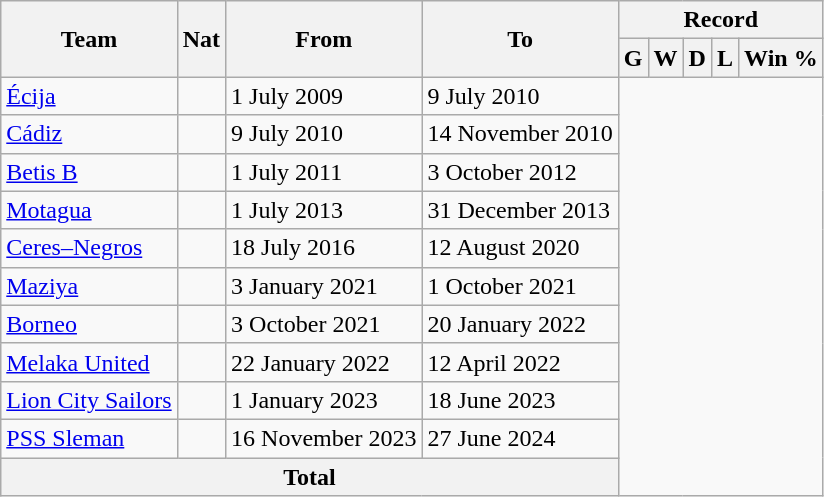<table class="wikitable" tyle="text-align: center">
<tr>
<th rowspan="2">Team</th>
<th rowspan="2">Nat</th>
<th rowspan="2">From</th>
<th rowspan="2">To</th>
<th colspan="5">Record</th>
</tr>
<tr>
<th>G</th>
<th>W</th>
<th>D</th>
<th>L</th>
<th>Win %</th>
</tr>
<tr>
<td><a href='#'>Écija</a></td>
<td></td>
<td>1 July 2009</td>
<td>9 July 2010<br></td>
</tr>
<tr>
<td><a href='#'>Cádiz</a></td>
<td></td>
<td>9 July 2010</td>
<td>14 November 2010<br></td>
</tr>
<tr>
<td><a href='#'>Betis B</a></td>
<td></td>
<td>1 July 2011</td>
<td>3 October 2012<br></td>
</tr>
<tr>
<td><a href='#'>Motagua</a></td>
<td></td>
<td>1 July 2013</td>
<td>31 December 2013<br></td>
</tr>
<tr>
<td><a href='#'>Ceres–Negros</a></td>
<td></td>
<td>18 July 2016</td>
<td>12 August 2020<br></td>
</tr>
<tr>
<td><a href='#'>Maziya</a></td>
<td></td>
<td>3 January 2021</td>
<td>1 October 2021<br></td>
</tr>
<tr>
<td><a href='#'>Borneo</a></td>
<td></td>
<td>3 October 2021</td>
<td>20 January 2022<br></td>
</tr>
<tr>
<td><a href='#'>Melaka United</a></td>
<td></td>
<td>22 January 2022</td>
<td>12 April 2022<br></td>
</tr>
<tr>
<td><a href='#'>Lion City Sailors</a></td>
<td></td>
<td>1 January 2023</td>
<td>18 June 2023<br></td>
</tr>
<tr>
<td><a href='#'>PSS Sleman</a></td>
<td></td>
<td>16 November 2023</td>
<td>27 June 2024<br></td>
</tr>
<tr>
<th colspan="4">Total<br></th>
</tr>
</table>
